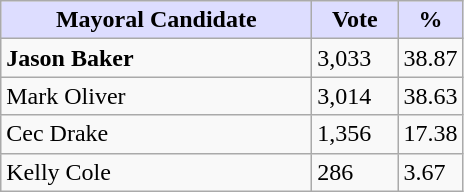<table class="wikitable">
<tr>
<th style="background:#ddf; width:200px;">Mayoral Candidate</th>
<th style="background:#ddf; width:50px;">Vote</th>
<th style="background:#ddf; width:30px;">%</th>
</tr>
<tr>
<td><strong>Jason Baker</strong></td>
<td>3,033</td>
<td>38.87</td>
</tr>
<tr>
<td>Mark Oliver</td>
<td>3,014</td>
<td>38.63</td>
</tr>
<tr>
<td>Cec Drake</td>
<td>1,356</td>
<td>17.38</td>
</tr>
<tr>
<td>Kelly Cole</td>
<td>286</td>
<td>3.67</td>
</tr>
</table>
